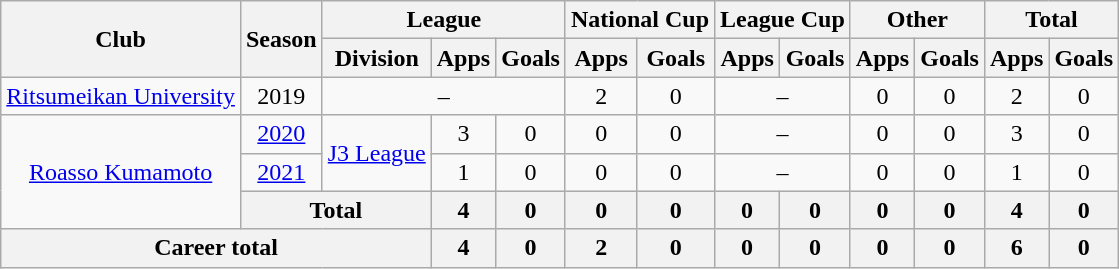<table class="wikitable" style="text-align: center">
<tr>
<th rowspan="2">Club</th>
<th rowspan="2">Season</th>
<th colspan="3">League</th>
<th colspan="2">National Cup</th>
<th colspan="2">League Cup</th>
<th colspan="2">Other</th>
<th colspan="2">Total</th>
</tr>
<tr>
<th>Division</th>
<th>Apps</th>
<th>Goals</th>
<th>Apps</th>
<th>Goals</th>
<th>Apps</th>
<th>Goals</th>
<th>Apps</th>
<th>Goals</th>
<th>Apps</th>
<th>Goals</th>
</tr>
<tr>
<td><a href='#'>Ritsumeikan University</a></td>
<td>2019</td>
<td colspan="3">–</td>
<td>2</td>
<td>0</td>
<td colspan="2">–</td>
<td>0</td>
<td>0</td>
<td>2</td>
<td>0</td>
</tr>
<tr>
<td rowspan="3"><a href='#'>Roasso Kumamoto</a></td>
<td><a href='#'>2020</a></td>
<td rowspan="2"><a href='#'>J3 League</a></td>
<td>3</td>
<td>0</td>
<td>0</td>
<td>0</td>
<td colspan="2">–</td>
<td>0</td>
<td>0</td>
<td>3</td>
<td>0</td>
</tr>
<tr>
<td><a href='#'>2021</a></td>
<td>1</td>
<td>0</td>
<td>0</td>
<td>0</td>
<td colspan="2">–</td>
<td>0</td>
<td>0</td>
<td>1</td>
<td>0</td>
</tr>
<tr>
<th colspan=2>Total</th>
<th>4</th>
<th>0</th>
<th>0</th>
<th>0</th>
<th>0</th>
<th>0</th>
<th>0</th>
<th>0</th>
<th>4</th>
<th>0</th>
</tr>
<tr>
<th colspan=3>Career total</th>
<th>4</th>
<th>0</th>
<th>2</th>
<th>0</th>
<th>0</th>
<th>0</th>
<th>0</th>
<th>0</th>
<th>6</th>
<th>0</th>
</tr>
</table>
